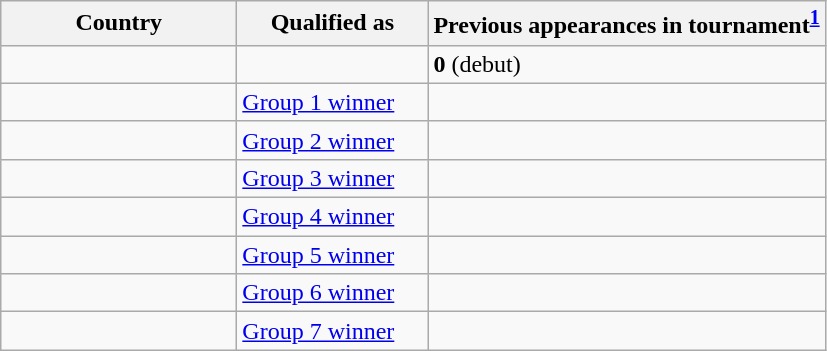<table class="wikitable sortable">
<tr>
<th width=150px>Country</th>
<th width=120px>Qualified as</th>
<th>Previous appearances in tournament<sup><a href='#'>1</a></sup></th>
</tr>
<tr>
<td></td>
<td></td>
<td><strong>0</strong> (debut)</td>
</tr>
<tr>
<td></td>
<td><a href='#'>Group 1 winner</a></td>
<td></td>
</tr>
<tr>
<td></td>
<td><a href='#'>Group 2 winner</a></td>
<td></td>
</tr>
<tr>
<td></td>
<td><a href='#'>Group 3 winner</a></td>
<td></td>
</tr>
<tr>
<td></td>
<td><a href='#'>Group 4 winner</a></td>
<td></td>
</tr>
<tr>
<td></td>
<td><a href='#'>Group 5 winner</a></td>
<td></td>
</tr>
<tr>
<td></td>
<td><a href='#'>Group 6 winner</a></td>
<td></td>
</tr>
<tr>
<td></td>
<td><a href='#'>Group 7 winner</a></td>
<td></td>
</tr>
</table>
